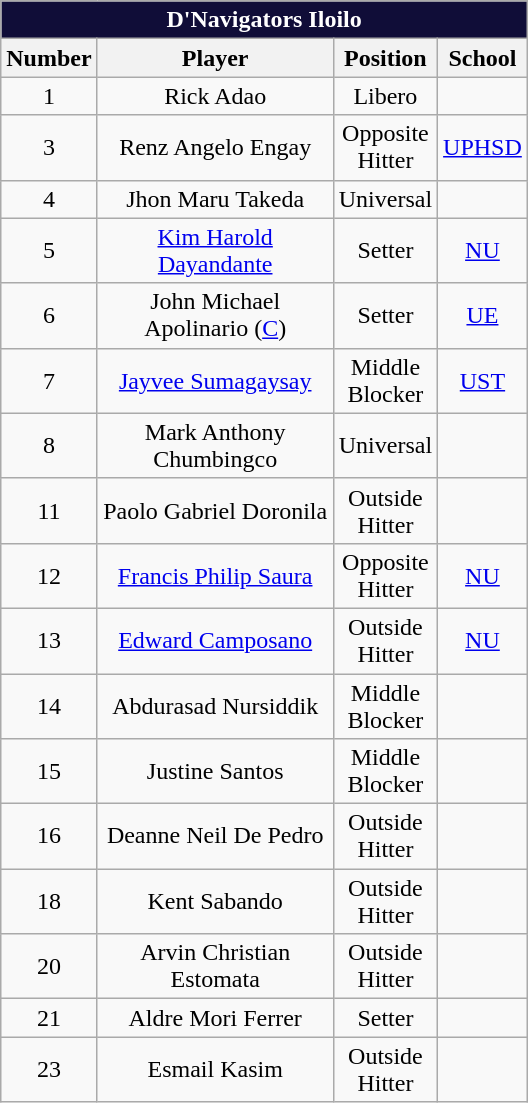<table class="wikitable sortable" style="text-align:center;">
<tr>
<th colspan="5" style= "background: #100D38; color: #FFFFFF; text-align: center"><strong>D'Navigators Iloilo</strong></th>
</tr>
<tr>
<th width=10px>Number</th>
<th width=150px>Player</th>
<th width=50px>Position</th>
<th width=25px>School</th>
</tr>
<tr>
<td style="text-align:center;">1</td>
<td>Rick Adao</td>
<td>Libero</td>
<td></td>
</tr>
<tr>
<td style="text-align:center;">3</td>
<td>Renz Angelo Engay</td>
<td>Opposite Hitter</td>
<td><a href='#'>UPHSD</a></td>
</tr>
<tr>
<td style="text-align:center;">4</td>
<td>Jhon Maru Takeda</td>
<td>Universal</td>
<td></td>
</tr>
<tr>
<td style="text-align:center;">5</td>
<td><a href='#'>Kim Harold Dayandante</a></td>
<td>Setter</td>
<td><a href='#'>NU</a></td>
</tr>
<tr>
<td style="text-align:center;">6</td>
<td>John Michael Apolinario (<a href='#'>C</a>)</td>
<td>Setter</td>
<td><a href='#'>UE</a></td>
</tr>
<tr>
<td style="text-align:center;">7</td>
<td><a href='#'>Jayvee Sumagaysay</a></td>
<td>Middle Blocker</td>
<td><a href='#'>UST</a></td>
</tr>
<tr>
<td style="text-align:center;">8</td>
<td>Mark Anthony Chumbingco</td>
<td>Universal</td>
<td></td>
</tr>
<tr>
<td style="text-align:center;">11</td>
<td>Paolo Gabriel Doronila</td>
<td>Outside Hitter</td>
<td></td>
</tr>
<tr>
<td style="text-align:center;">12</td>
<td><a href='#'>Francis Philip Saura</a></td>
<td>Opposite Hitter</td>
<td><a href='#'>NU</a></td>
</tr>
<tr>
<td style="text-align:center;">13</td>
<td><a href='#'>Edward Camposano</a></td>
<td>Outside Hitter</td>
<td><a href='#'>NU</a></td>
</tr>
<tr>
<td style="text-align:center;">14</td>
<td>Abdurasad Nursiddik</td>
<td>Middle Blocker</td>
<td></td>
</tr>
<tr>
<td style="text-align:center;">15</td>
<td>Justine Santos</td>
<td>Middle Blocker</td>
<td></td>
</tr>
<tr>
<td style="text-align:center;">16</td>
<td>Deanne Neil De Pedro</td>
<td>Outside Hitter</td>
<td></td>
</tr>
<tr>
<td style="text-align:center;">18</td>
<td>Kent Sabando</td>
<td>Outside Hitter</td>
<td></td>
</tr>
<tr>
<td style="text-align:center;">20</td>
<td>Arvin Christian Estomata</td>
<td>Outside Hitter</td>
<td></td>
</tr>
<tr>
<td style="text-align:center;">21</td>
<td>Aldre Mori Ferrer</td>
<td>Setter</td>
<td></td>
</tr>
<tr>
<td style="text-align:center;">23</td>
<td>Esmail Kasim</td>
<td>Outside Hitter</td>
<td></td>
</tr>
</table>
